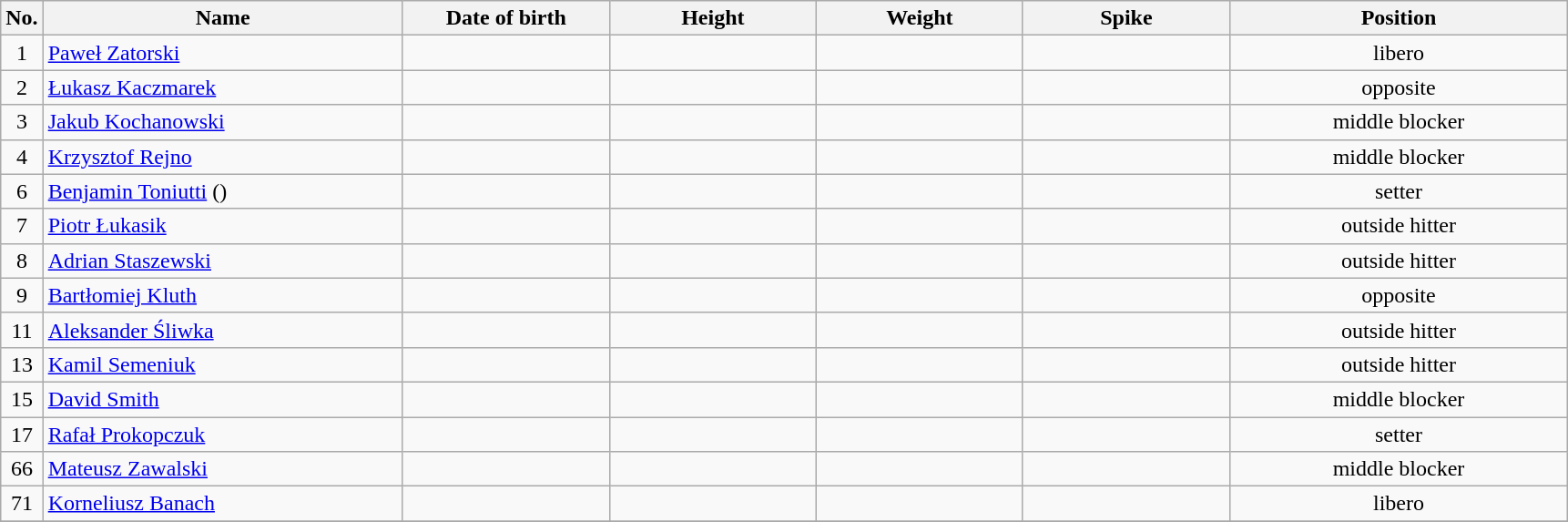<table class="wikitable sortable" style="font-size:100%; text-align:center;">
<tr>
<th>No.</th>
<th style="width:16em">Name</th>
<th style="width:9em">Date of birth</th>
<th style="width:9em">Height</th>
<th style="width:9em">Weight</th>
<th style="width:9em">Spike</th>
<th style="width:15em">Position</th>
</tr>
<tr>
<td>1</td>
<td align=left> <a href='#'>Paweł Zatorski</a></td>
<td align=right></td>
<td></td>
<td></td>
<td></td>
<td>libero</td>
</tr>
<tr>
<td>2</td>
<td align=left> <a href='#'>Łukasz Kaczmarek</a></td>
<td align=right></td>
<td></td>
<td></td>
<td></td>
<td>opposite</td>
</tr>
<tr>
<td>3</td>
<td align=left> <a href='#'>Jakub Kochanowski</a></td>
<td align=right></td>
<td></td>
<td></td>
<td></td>
<td>middle blocker</td>
</tr>
<tr>
<td>4</td>
<td align=left> <a href='#'>Krzysztof Rejno</a></td>
<td align=right></td>
<td></td>
<td></td>
<td></td>
<td>middle blocker</td>
</tr>
<tr>
<td>6</td>
<td align=left> <a href='#'>Benjamin Toniutti</a> ()</td>
<td align=right></td>
<td></td>
<td></td>
<td></td>
<td>setter</td>
</tr>
<tr>
<td>7</td>
<td align=left> <a href='#'>Piotr Łukasik</a></td>
<td align=right></td>
<td></td>
<td></td>
<td></td>
<td>outside hitter</td>
</tr>
<tr>
<td>8</td>
<td align=left> <a href='#'>Adrian Staszewski</a></td>
<td align=right></td>
<td></td>
<td></td>
<td></td>
<td>outside hitter</td>
</tr>
<tr>
<td>9</td>
<td align=left> <a href='#'>Bartłomiej Kluth</a></td>
<td align=right></td>
<td></td>
<td></td>
<td></td>
<td>opposite</td>
</tr>
<tr>
<td>11</td>
<td align=left> <a href='#'>Aleksander Śliwka</a></td>
<td align=right></td>
<td></td>
<td></td>
<td></td>
<td>outside hitter</td>
</tr>
<tr>
<td>13</td>
<td align=left> <a href='#'>Kamil Semeniuk</a></td>
<td align=right></td>
<td></td>
<td></td>
<td></td>
<td>outside hitter</td>
</tr>
<tr>
<td>15</td>
<td align=left> <a href='#'>David Smith</a></td>
<td align=right></td>
<td></td>
<td></td>
<td></td>
<td>middle blocker</td>
</tr>
<tr>
<td>17</td>
<td align=left> <a href='#'>Rafał Prokopczuk</a></td>
<td align=right></td>
<td></td>
<td></td>
<td></td>
<td>setter</td>
</tr>
<tr>
<td>66</td>
<td align=left> <a href='#'>Mateusz Zawalski</a></td>
<td align=right></td>
<td></td>
<td></td>
<td></td>
<td>middle blocker</td>
</tr>
<tr>
<td>71</td>
<td align=left> <a href='#'>Korneliusz Banach</a></td>
<td align=right></td>
<td></td>
<td></td>
<td></td>
<td>libero</td>
</tr>
<tr>
</tr>
</table>
